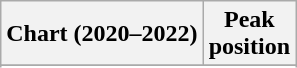<table class="wikitable sortable plainrowheaders" style="text-align:center">
<tr>
<th scope="col">Chart (2020–2022)</th>
<th scope="col">Peak<br>position</th>
</tr>
<tr>
</tr>
<tr>
</tr>
<tr>
</tr>
</table>
